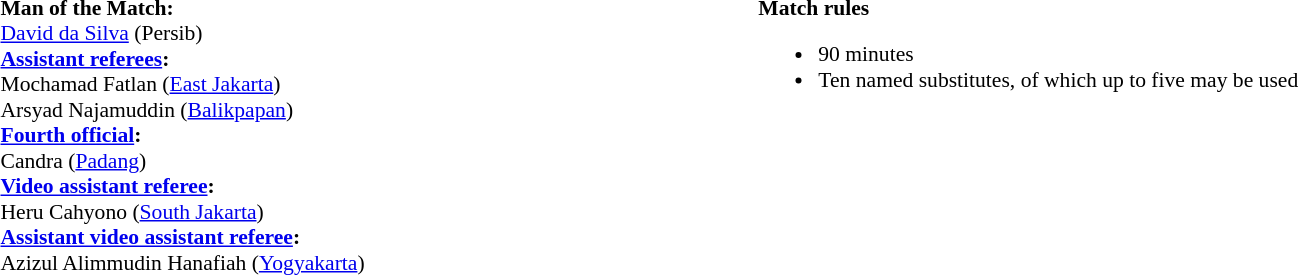<table style="width:100%; font-size:90%;">
<tr>
<td><br><strong>Man of the Match:</strong>
<br> <a href='#'>David da Silva</a> (Persib)<br><strong><a href='#'>Assistant referees</a>:</strong>
<br> Mochamad Fatlan (<a href='#'>East Jakarta</a>)
<br> Arsyad Najamuddin (<a href='#'>Balikpapan</a>)
<br><strong><a href='#'>Fourth official</a>:</strong>
<br> Candra (<a href='#'>Padang</a>)
<br><strong><a href='#'>Video assistant referee</a>:</strong>
<br> Heru Cahyono (<a href='#'>South Jakarta</a>)
<br><strong><a href='#'>Assistant video assistant referee</a>:</strong>
<br> Azizul Alimmudin Hanafiah (<a href='#'>Yogyakarta</a>)</td>
<td style="width:60%; vertical-align:top;"><br><strong>Match rules</strong><ul><li>90 minutes</li><li>Ten named substitutes, of which up to five may be used</li></ul></td>
</tr>
</table>
